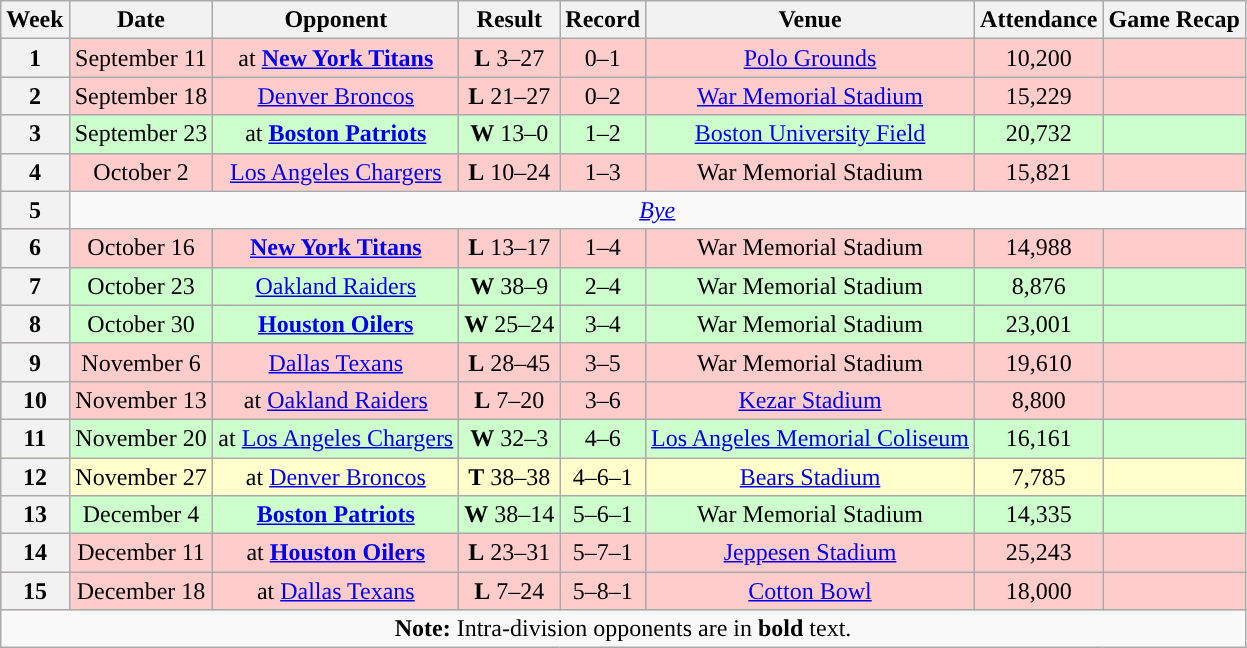<table class="wikitable" style="text-align:center">
<tr>
<th>Week</th>
<th>Date</th>
<th>Opponent</th>
<th>Result</th>
<th>Record</th>
<th>Venue</th>
<th>Attendance</th>
<th>Game Recap</th>
</tr>
<tr style="background:#fcc">
<th>1</th>
<td>September 11</td>
<td>at <strong><a href='#'>New York Titans</a></strong></td>
<td><strong>L</strong> 3–27</td>
<td>0–1</td>
<td><a href='#'>Polo Grounds</a></td>
<td>10,200</td>
<td></td>
</tr>
<tr style="background:#fcc">
<th>2</th>
<td>September 18</td>
<td><a href='#'>Denver Broncos</a></td>
<td><strong>L</strong> 21–27</td>
<td>0–2</td>
<td><a href='#'>War Memorial Stadium</a></td>
<td>15,229</td>
<td></td>
</tr>
<tr style="background:#cfc">
<th>3</th>
<td>September 23</td>
<td>at <strong><a href='#'>Boston Patriots</a></strong></td>
<td><strong>W</strong> 13–0</td>
<td>1–2</td>
<td><a href='#'>Boston University Field</a></td>
<td>20,732</td>
<td></td>
</tr>
<tr style="background:#fcc">
<th>4</th>
<td>October 2</td>
<td><a href='#'>Los Angeles Chargers</a></td>
<td><strong>L</strong> 10–24</td>
<td>1–3</td>
<td>War Memorial Stadium</td>
<td>15,821</td>
<td></td>
</tr>
<tr>
<th>5</th>
<td colspan="7" align="center"><em><a href='#'>Bye</a></em></td>
</tr>
<tr style="background:#fcc">
<th>6</th>
<td>October 16</td>
<td><strong><a href='#'>New York Titans</a></strong></td>
<td><strong>L</strong> 13–17</td>
<td>1–4</td>
<td>War Memorial Stadium</td>
<td>14,988</td>
<td></td>
</tr>
<tr style="background:#cfc">
<th>7</th>
<td>October 23</td>
<td><a href='#'>Oakland Raiders</a></td>
<td><strong>W</strong> 38–9</td>
<td>2–4</td>
<td>War Memorial Stadium</td>
<td>8,876</td>
<td></td>
</tr>
<tr style="background:#cfc">
<th>8</th>
<td>October 30</td>
<td><strong><a href='#'>Houston Oilers</a></strong></td>
<td><strong>W</strong> 25–24</td>
<td>3–4</td>
<td>War Memorial Stadium</td>
<td>23,001</td>
<td></td>
</tr>
<tr style="background:#fcc">
<th>9</th>
<td>November 6</td>
<td><a href='#'>Dallas Texans</a></td>
<td><strong>L</strong> 28–45</td>
<td>3–5</td>
<td>War Memorial Stadium</td>
<td>19,610</td>
<td></td>
</tr>
<tr style="background:#fcc">
<th>10</th>
<td>November 13</td>
<td>at <a href='#'>Oakland Raiders</a></td>
<td><strong>L</strong> 7–20</td>
<td>3–6</td>
<td><a href='#'>Kezar Stadium</a></td>
<td>8,800</td>
<td></td>
</tr>
<tr style="background:#cfc">
<th>11</th>
<td>November 20</td>
<td>at <a href='#'>Los Angeles Chargers</a></td>
<td><strong>W</strong> 32–3</td>
<td>4–6</td>
<td><a href='#'>Los Angeles Memorial Coliseum</a></td>
<td>16,161</td>
<td></td>
</tr>
<tr style="background:#ffc">
<th>12</th>
<td>November 27</td>
<td>at <a href='#'>Denver Broncos</a></td>
<td><strong>T</strong> 38–38</td>
<td>4–6–1</td>
<td><a href='#'>Bears Stadium</a></td>
<td>7,785</td>
<td></td>
</tr>
<tr style="background:#cfc">
<th>13</th>
<td>December 4</td>
<td><strong><a href='#'>Boston Patriots</a></strong></td>
<td><strong>W</strong> 38–14</td>
<td>5–6–1</td>
<td>War Memorial Stadium</td>
<td>14,335</td>
<td></td>
</tr>
<tr style="background:#fcc">
<th>14</th>
<td>December 11</td>
<td>at <strong><a href='#'>Houston Oilers</a></strong></td>
<td><strong>L</strong> 23–31</td>
<td>5–7–1</td>
<td><a href='#'>Jeppesen Stadium</a></td>
<td>25,243</td>
<td></td>
</tr>
<tr style="background:#fcc">
<th>15</th>
<td>December 18</td>
<td>at <a href='#'>Dallas Texans</a></td>
<td><strong>L</strong> 7–24</td>
<td>5–8–1</td>
<td><a href='#'>Cotton Bowl</a></td>
<td>18,000</td>
<td></td>
</tr>
<tr>
<td colspan="8"><strong>Note:</strong> Intra-division opponents are in <strong>bold</strong> text.</td>
</tr>
</table>
